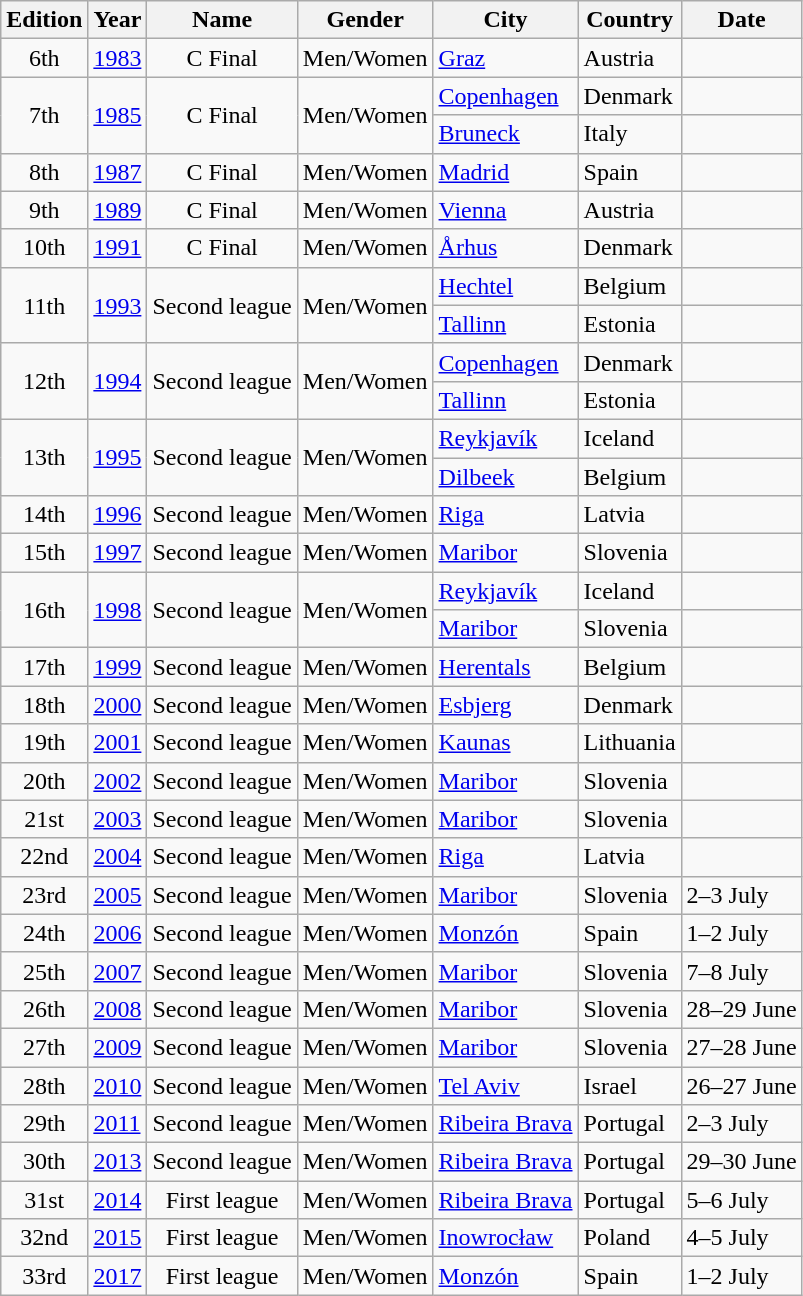<table class=wikitable>
<tr>
<th>Edition</th>
<th>Year</th>
<th>Name</th>
<th>Gender</th>
<th>City</th>
<th>Country</th>
<th>Date</th>
</tr>
<tr>
<td align=center>6th</td>
<td><a href='#'>1983</a></td>
<td align=center>C Final</td>
<td align=center>Men/Women</td>
<td><a href='#'>Graz</a></td>
<td>Austria</td>
<td></td>
</tr>
<tr>
<td rowspan=2 align=center>7th</td>
<td rowspan=2><a href='#'>1985</a></td>
<td rowspan=2 align=center>C Final</td>
<td rowspan=2 align=center>Men/Women</td>
<td><a href='#'>Copenhagen</a></td>
<td>Denmark</td>
<td></td>
</tr>
<tr>
<td><a href='#'>Bruneck</a></td>
<td>Italy</td>
<td></td>
</tr>
<tr>
<td align=center>8th</td>
<td><a href='#'>1987</a></td>
<td align=center>C Final</td>
<td align=center>Men/Women</td>
<td><a href='#'>Madrid</a></td>
<td>Spain</td>
<td></td>
</tr>
<tr>
<td align=center>9th</td>
<td><a href='#'>1989</a></td>
<td align=center>C Final</td>
<td align=center>Men/Women</td>
<td><a href='#'>Vienna</a></td>
<td>Austria</td>
<td></td>
</tr>
<tr>
<td align=center>10th</td>
<td><a href='#'>1991</a></td>
<td align=center>C Final</td>
<td align=center>Men/Women</td>
<td><a href='#'>Århus</a></td>
<td>Denmark</td>
<td></td>
</tr>
<tr>
<td rowspan=2 align=center>11th</td>
<td rowspan=2><a href='#'>1993</a></td>
<td rowspan=2 align=center>Second league</td>
<td rowspan=2 align=center>Men/Women</td>
<td><a href='#'>Hechtel</a></td>
<td>Belgium</td>
<td></td>
</tr>
<tr>
<td><a href='#'>Tallinn</a></td>
<td>Estonia</td>
<td></td>
</tr>
<tr>
<td rowspan=2 align=center>12th</td>
<td rowspan=2><a href='#'>1994</a></td>
<td rowspan=2 align=center>Second league</td>
<td rowspan=2 align=center>Men/Women</td>
<td><a href='#'>Copenhagen</a></td>
<td>Denmark</td>
<td></td>
</tr>
<tr>
<td><a href='#'>Tallinn</a></td>
<td>Estonia</td>
<td></td>
</tr>
<tr>
<td rowspan=2 align=center>13th</td>
<td rowspan=2><a href='#'>1995</a></td>
<td rowspan=2 align=center>Second league</td>
<td rowspan=2 align=center>Men/Women</td>
<td><a href='#'>Reykjavík</a></td>
<td>Iceland</td>
<td></td>
</tr>
<tr>
<td><a href='#'>Dilbeek</a></td>
<td>Belgium</td>
<td></td>
</tr>
<tr>
<td align=center>14th</td>
<td><a href='#'>1996</a></td>
<td align=center>Second league</td>
<td align=center>Men/Women</td>
<td><a href='#'>Riga</a></td>
<td>Latvia</td>
<td></td>
</tr>
<tr>
<td align=center>15th</td>
<td><a href='#'>1997</a></td>
<td align=center>Second league</td>
<td align=center>Men/Women</td>
<td><a href='#'>Maribor</a></td>
<td>Slovenia</td>
<td></td>
</tr>
<tr>
<td rowspan=2 align=center>16th</td>
<td rowspan=2><a href='#'>1998</a></td>
<td rowspan=2 align=center>Second league</td>
<td rowspan=2 align=center>Men/Women</td>
<td><a href='#'>Reykjavík</a></td>
<td>Iceland</td>
<td></td>
</tr>
<tr>
<td><a href='#'>Maribor</a></td>
<td>Slovenia</td>
<td></td>
</tr>
<tr>
<td align=center>17th</td>
<td><a href='#'>1999</a></td>
<td align=center>Second league</td>
<td align=center>Men/Women</td>
<td><a href='#'>Herentals</a></td>
<td>Belgium</td>
<td></td>
</tr>
<tr>
<td align=center>18th</td>
<td><a href='#'>2000</a></td>
<td align=center>Second league</td>
<td align=center>Men/Women</td>
<td><a href='#'>Esbjerg</a></td>
<td>Denmark</td>
<td></td>
</tr>
<tr>
<td align=center>19th</td>
<td><a href='#'>2001</a></td>
<td align=center>Second league</td>
<td align=center>Men/Women</td>
<td><a href='#'>Kaunas</a></td>
<td>Lithuania</td>
<td></td>
</tr>
<tr>
<td align=center>20th</td>
<td><a href='#'>2002</a></td>
<td align=center>Second league</td>
<td align=center>Men/Women</td>
<td><a href='#'>Maribor</a></td>
<td>Slovenia</td>
<td></td>
</tr>
<tr>
<td align=center>21st</td>
<td><a href='#'>2003</a></td>
<td align=center>Second league</td>
<td align=center>Men/Women</td>
<td><a href='#'>Maribor</a></td>
<td>Slovenia</td>
<td></td>
</tr>
<tr>
<td align=center>22nd</td>
<td><a href='#'>2004</a></td>
<td align=center>Second league</td>
<td align=center>Men/Women</td>
<td><a href='#'>Riga</a></td>
<td>Latvia</td>
<td></td>
</tr>
<tr>
<td align=center>23rd</td>
<td><a href='#'>2005</a></td>
<td align=center>Second league</td>
<td align=center>Men/Women</td>
<td><a href='#'>Maribor</a></td>
<td>Slovenia</td>
<td>2–3 July</td>
</tr>
<tr>
<td align=center>24th</td>
<td><a href='#'>2006</a></td>
<td align=center>Second league</td>
<td align=center>Men/Women</td>
<td><a href='#'>Monzón</a></td>
<td>Spain</td>
<td>1–2 July</td>
</tr>
<tr>
<td align=center>25th</td>
<td><a href='#'>2007</a></td>
<td align=center>Second league</td>
<td align=center>Men/Women</td>
<td><a href='#'>Maribor</a></td>
<td>Slovenia</td>
<td>7–8 July</td>
</tr>
<tr>
<td align=center>26th</td>
<td><a href='#'>2008</a></td>
<td align=center>Second league</td>
<td align=center>Men/Women</td>
<td><a href='#'>Maribor</a></td>
<td>Slovenia</td>
<td>28–29 June</td>
</tr>
<tr>
<td align=center>27th</td>
<td><a href='#'>2009</a></td>
<td align=center>Second league</td>
<td align=center>Men/Women</td>
<td><a href='#'>Maribor</a></td>
<td>Slovenia</td>
<td>27–28 June</td>
</tr>
<tr>
<td align=center>28th</td>
<td><a href='#'>2010</a></td>
<td align=center>Second league</td>
<td align=center>Men/Women</td>
<td><a href='#'>Tel Aviv</a></td>
<td>Israel</td>
<td>26–27 June</td>
</tr>
<tr>
<td align=center>29th</td>
<td><a href='#'>2011</a></td>
<td align=center>Second league</td>
<td align=center>Men/Women</td>
<td><a href='#'>Ribeira Brava</a></td>
<td>Portugal</td>
<td>2–3 July</td>
</tr>
<tr>
<td align=center>30th</td>
<td><a href='#'>2013</a></td>
<td align=center>Second league</td>
<td align=center>Men/Women</td>
<td><a href='#'>Ribeira Brava</a></td>
<td>Portugal</td>
<td>29–30 June</td>
</tr>
<tr>
<td align=center>31st</td>
<td><a href='#'>2014</a></td>
<td align=center>First league</td>
<td>Men/Women</td>
<td><a href='#'>Ribeira Brava</a></td>
<td>Portugal</td>
<td>5–6 July</td>
</tr>
<tr>
<td align=center>32nd</td>
<td><a href='#'>2015</a></td>
<td align=center>First league</td>
<td>Men/Women</td>
<td><a href='#'>Inowrocław</a></td>
<td>Poland</td>
<td>4–5 July</td>
</tr>
<tr>
<td align=center>33rd</td>
<td><a href='#'>2017</a></td>
<td align=center>First league</td>
<td>Men/Women</td>
<td><a href='#'>Monzón</a></td>
<td>Spain</td>
<td>1–2 July</td>
</tr>
</table>
